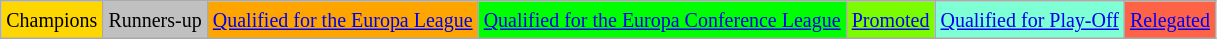<table class="wikitable">
<tr>
<td bgcolor=Gold><small>Champions</small></td>
<td style="background:Silver;"><small>Runners-up</small></td>
<td bgcolor=Orange><small><a href='#'>Qualified for the Europa League</a></small></td>
<td bgcolor=lime><small><a href='#'>Qualified for the Europa Conference League</a></small></td>
<td style="background:LawnGreen;"><small><a href='#'>Promoted</a></small></td>
<td bgcolor=AquaMarine><small><a href='#'>Qualified for Play-Off</a></small></td>
<td bgcolor=Tomato><small><a href='#'>Relegated</a></small></td>
</tr>
</table>
